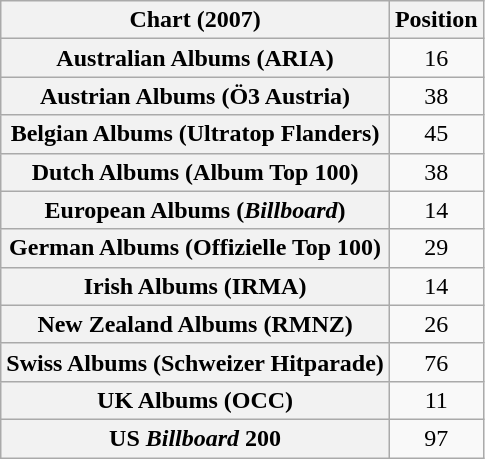<table class="wikitable sortable plainrowheaders" style="text-align:center">
<tr>
<th scope="col">Chart (2007)</th>
<th scope="col">Position</th>
</tr>
<tr>
<th scope="row">Australian Albums (ARIA)</th>
<td>16</td>
</tr>
<tr>
<th scope="row">Austrian Albums (Ö3 Austria)</th>
<td>38</td>
</tr>
<tr>
<th scope="row">Belgian Albums (Ultratop Flanders)</th>
<td>45</td>
</tr>
<tr>
<th scope="row">Dutch Albums (Album Top 100)</th>
<td>38</td>
</tr>
<tr>
<th scope="row">European Albums (<em>Billboard</em>)</th>
<td>14</td>
</tr>
<tr>
<th scope="row">German Albums (Offizielle Top 100)</th>
<td>29</td>
</tr>
<tr>
<th scope="row">Irish Albums (IRMA)</th>
<td>14</td>
</tr>
<tr>
<th scope="row">New Zealand Albums (RMNZ)</th>
<td>26</td>
</tr>
<tr>
<th scope="row">Swiss Albums (Schweizer Hitparade)</th>
<td>76</td>
</tr>
<tr>
<th scope="row">UK Albums (OCC)</th>
<td>11</td>
</tr>
<tr>
<th scope="row">US <em>Billboard</em> 200</th>
<td>97</td>
</tr>
</table>
